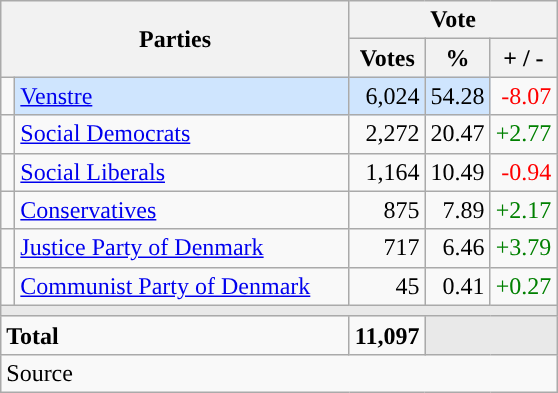<table class="wikitable" style="text-align:right;">
<tr>
<th style="text-align:centre;" rowspan="2" colspan="2" width="225">Parties</th>
<th colspan="3">Vote</th>
</tr>
<tr>
<th width="15">Votes</th>
<th width="15">%</th>
<th width="15">+ / -</th>
</tr>
<tr>
<td width="2" style="color:inherit;background:"></td>
<td bgcolor=#cfe5fe  align="left"><a href='#'>Venstre</a></td>
<td bgcolor=#cfe5fe>6,024</td>
<td bgcolor=#cfe5fe>54.28</td>
<td style=color:red;>-8.07</td>
</tr>
<tr>
<td width="2" style="color:inherit;background:"></td>
<td align="left"><a href='#'>Social Democrats</a></td>
<td>2,272</td>
<td>20.47</td>
<td style=color:green;>+2.77</td>
</tr>
<tr>
<td width="2" style="color:inherit;background:"></td>
<td align="left"><a href='#'>Social Liberals</a></td>
<td>1,164</td>
<td>10.49</td>
<td style=color:red;>-0.94</td>
</tr>
<tr>
<td width="2" style="color:inherit;background:"></td>
<td align="left"><a href='#'>Conservatives</a></td>
<td>875</td>
<td>7.89</td>
<td style=color:green;>+2.17</td>
</tr>
<tr>
<td width="2" style="color:inherit;background:"></td>
<td align="left"><a href='#'>Justice Party of Denmark</a></td>
<td>717</td>
<td>6.46</td>
<td style=color:green;>+3.79</td>
</tr>
<tr>
<td width="2" style="color:inherit;background:"></td>
<td align="left"><a href='#'>Communist Party of Denmark</a></td>
<td>45</td>
<td>0.41</td>
<td style=color:green;>+0.27</td>
</tr>
<tr>
<td colspan="7" bgcolor="#E9E9E9"></td>
</tr>
<tr>
<td align="left" colspan="2"><strong>Total</strong></td>
<td><strong>11,097</strong></td>
<td bgcolor="#E9E9E9" colspan="2"></td>
</tr>
<tr>
<td align="left" colspan="6">Source</td>
</tr>
</table>
